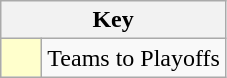<table class="wikitable" style="text-align: center">
<tr>
<th colspan=2>Key</th>
</tr>
<tr>
<td style="background:#ffffcc; width:20px;"></td>
<td align=left>Teams to Playoffs</td>
</tr>
</table>
